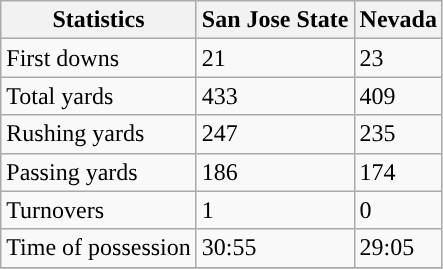<table class="wikitable">
<tr>
<th>Statistics</th>
<th>San Jose State</th>
<th>Nevada</th>
</tr>
<tr>
<td>First downs</td>
<td>21</td>
<td>23</td>
</tr>
<tr>
<td>Total yards</td>
<td>433</td>
<td>409</td>
</tr>
<tr>
<td>Rushing yards</td>
<td>247</td>
<td>235</td>
</tr>
<tr>
<td>Passing yards</td>
<td>186</td>
<td>174</td>
</tr>
<tr>
<td>Turnovers</td>
<td>1</td>
<td>0</td>
</tr>
<tr>
<td>Time of possession</td>
<td>30:55</td>
<td>29:05</td>
</tr>
<tr>
</tr>
</table>
